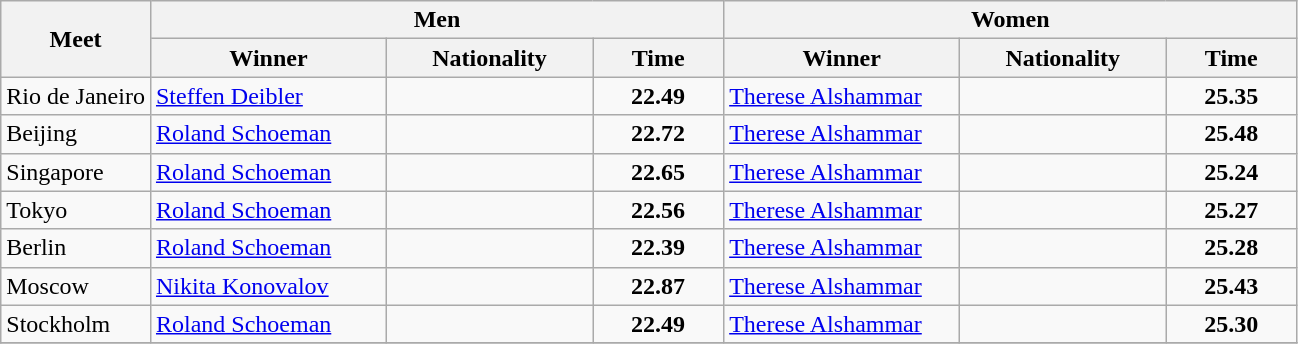<table class="wikitable">
<tr>
<th rowspan="2">Meet</th>
<th colspan="3">Men</th>
<th colspan="3">Women</th>
</tr>
<tr>
<th width=150>Winner</th>
<th width=130>Nationality</th>
<th width=80>Time</th>
<th width=150>Winner</th>
<th width=130>Nationality</th>
<th width=80>Time</th>
</tr>
<tr>
<td>Rio de Janeiro</td>
<td><a href='#'>Steffen Deibler</a></td>
<td></td>
<td align=center><strong>22.49</strong></td>
<td><a href='#'>Therese Alshammar</a></td>
<td></td>
<td align=center><strong>25.35</strong></td>
</tr>
<tr>
<td>Beijing</td>
<td><a href='#'>Roland Schoeman</a></td>
<td></td>
<td align=center><strong>22.72</strong></td>
<td><a href='#'>Therese Alshammar</a></td>
<td></td>
<td align=center><strong>25.48</strong></td>
</tr>
<tr>
<td>Singapore</td>
<td><a href='#'>Roland Schoeman</a></td>
<td></td>
<td align=center><strong>22.65</strong></td>
<td><a href='#'>Therese Alshammar</a></td>
<td></td>
<td align=center><strong>25.24</strong></td>
</tr>
<tr>
<td>Tokyo</td>
<td><a href='#'>Roland Schoeman</a></td>
<td></td>
<td align=center><strong>22.56</strong></td>
<td><a href='#'>Therese Alshammar</a></td>
<td></td>
<td align=center><strong>25.27</strong></td>
</tr>
<tr>
<td>Berlin</td>
<td><a href='#'>Roland Schoeman</a></td>
<td></td>
<td align=center><strong>22.39</strong></td>
<td><a href='#'>Therese Alshammar</a></td>
<td></td>
<td align=center><strong>25.28</strong></td>
</tr>
<tr>
<td>Moscow</td>
<td><a href='#'>Nikita Konovalov</a></td>
<td></td>
<td align=center><strong>22.87</strong></td>
<td><a href='#'>Therese Alshammar</a></td>
<td></td>
<td align=center><strong>25.43</strong></td>
</tr>
<tr>
<td>Stockholm</td>
<td><a href='#'>Roland Schoeman</a></td>
<td></td>
<td align=center><strong>22.49</strong></td>
<td><a href='#'>Therese Alshammar</a></td>
<td></td>
<td align=center><strong>25.30</strong></td>
</tr>
<tr>
</tr>
</table>
